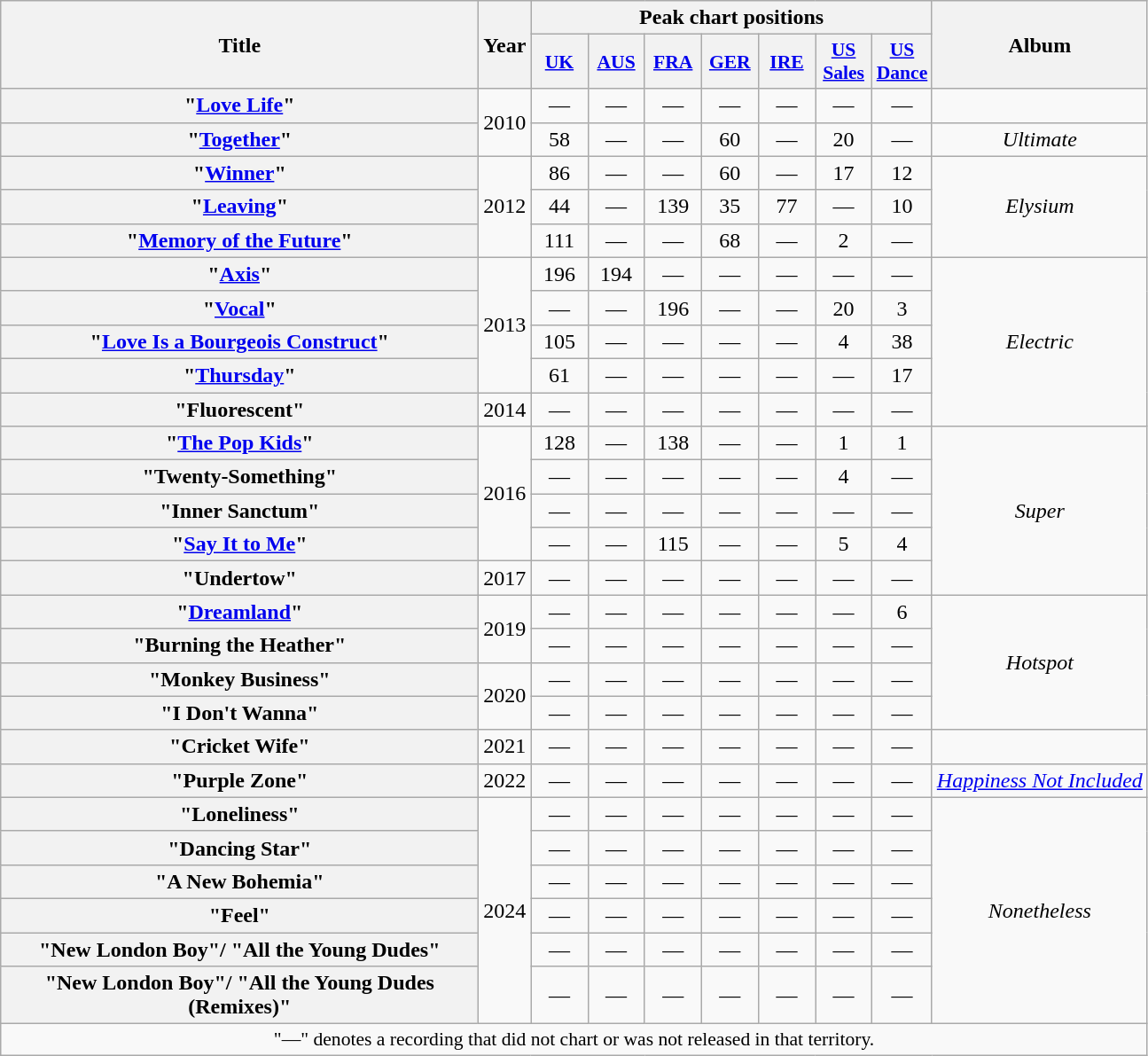<table class="wikitable plainrowheaders" style="text-align:center">
<tr>
<th scope="col" rowspan="2" style="width:22em;">Title</th>
<th scope="col" rowspan="2">Year</th>
<th scope="col" colspan="7">Peak chart positions</th>
<th scope="col" rowspan="2">Album</th>
</tr>
<tr>
<th scope="col" style="width:2.5em;font-size:90%;"><a href='#'>UK</a><br></th>
<th scope="col" style="width:2.5em;font-size:90%;"><a href='#'>AUS</a><br></th>
<th scope="col" style="width:2.5em;font-size:90%"><a href='#'>FRA</a><br></th>
<th scope="col" style="width:2.5em;font-size:90%;"><a href='#'>GER</a><br></th>
<th scope="col" style="width:2.5em;font-size:90%;"><a href='#'>IRE</a><br></th>
<th scope="col" style="width:2.5em;font-size:90%;"><a href='#'>US<br>Sales</a><br></th>
<th scope="col" style="width:2.5em;font-size:90%;"><a href='#'>US<br>Dance</a><br></th>
</tr>
<tr>
<th scope="row">"<a href='#'>Love Life</a>"</th>
<td rowspan="2">2010</td>
<td>—</td>
<td>—</td>
<td>—</td>
<td>—</td>
<td>—</td>
<td>—</td>
<td>—</td>
<td></td>
</tr>
<tr>
<th scope="row">"<a href='#'>Together</a>"</th>
<td>58</td>
<td>—</td>
<td>—</td>
<td>60</td>
<td>—</td>
<td>20</td>
<td>—</td>
<td><em>Ultimate</em></td>
</tr>
<tr>
<th scope="row">"<a href='#'>Winner</a>"</th>
<td rowspan="3">2012</td>
<td>86</td>
<td>—</td>
<td>—</td>
<td>60</td>
<td>—</td>
<td>17</td>
<td>12</td>
<td rowspan="3"><em>Elysium</em></td>
</tr>
<tr>
<th scope="row">"<a href='#'>Leaving</a>"</th>
<td>44</td>
<td>—</td>
<td>139</td>
<td>35</td>
<td>77</td>
<td>—</td>
<td>10</td>
</tr>
<tr>
<th scope="row">"<a href='#'>Memory of the Future</a>"</th>
<td>111</td>
<td>—</td>
<td>—</td>
<td>68</td>
<td>—</td>
<td>2</td>
<td>—</td>
</tr>
<tr>
<th scope="row">"<a href='#'>Axis</a>"</th>
<td rowspan="4">2013</td>
<td>196</td>
<td>194</td>
<td>—</td>
<td>—</td>
<td>—</td>
<td>—</td>
<td>—</td>
<td rowspan="5"><em>Electric</em></td>
</tr>
<tr>
<th scope="row">"<a href='#'>Vocal</a>"</th>
<td>—</td>
<td>—</td>
<td>196</td>
<td>—</td>
<td>—</td>
<td>20</td>
<td>3</td>
</tr>
<tr>
<th scope="row">"<a href='#'>Love Is a Bourgeois Construct</a>"</th>
<td>105</td>
<td>—</td>
<td>—</td>
<td>—</td>
<td>—</td>
<td>4</td>
<td>38</td>
</tr>
<tr>
<th scope="row">"<a href='#'>Thursday</a>"<br></th>
<td>61</td>
<td>—</td>
<td>—</td>
<td>—</td>
<td>—</td>
<td>—</td>
<td>17</td>
</tr>
<tr>
<th scope="row">"Fluorescent"</th>
<td>2014</td>
<td>—</td>
<td>—</td>
<td>—</td>
<td>—</td>
<td>—</td>
<td>—</td>
<td>—</td>
</tr>
<tr>
<th scope="row">"<a href='#'>The Pop Kids</a>"</th>
<td rowspan="4">2016</td>
<td>128</td>
<td>—</td>
<td>138</td>
<td>—</td>
<td>—</td>
<td>1</td>
<td>1</td>
<td rowspan="5"><em>Super</em></td>
</tr>
<tr>
<th scope="row">"Twenty-Something"</th>
<td>—</td>
<td>—</td>
<td>—</td>
<td>—</td>
<td>—</td>
<td>4</td>
<td>—</td>
</tr>
<tr>
<th scope="row">"Inner Sanctum"</th>
<td>—</td>
<td>—</td>
<td>—</td>
<td>—</td>
<td>—</td>
<td>—</td>
<td>—</td>
</tr>
<tr>
<th scope="row">"<a href='#'>Say It to Me</a>"</th>
<td>—</td>
<td>—</td>
<td>115</td>
<td>—</td>
<td>—</td>
<td>5</td>
<td>4</td>
</tr>
<tr>
<th scope="row">"Undertow"</th>
<td>2017</td>
<td>—</td>
<td>—</td>
<td>—</td>
<td>—</td>
<td>—</td>
<td>—</td>
<td>—</td>
</tr>
<tr>
<th scope="row">"<a href='#'>Dreamland</a>"<br></th>
<td rowspan="2">2019</td>
<td>—</td>
<td>—</td>
<td>—</td>
<td>—</td>
<td>—</td>
<td>—</td>
<td>6</td>
<td rowspan="4"><em>Hotspot</em></td>
</tr>
<tr>
<th scope="row">"Burning the Heather"</th>
<td>—</td>
<td>—</td>
<td>—</td>
<td>—</td>
<td>—</td>
<td>—</td>
<td>—</td>
</tr>
<tr>
<th scope="row">"Monkey Business"</th>
<td rowspan="2">2020</td>
<td>—</td>
<td>—</td>
<td>—</td>
<td>—</td>
<td>—</td>
<td>—</td>
<td>—</td>
</tr>
<tr>
<th scope="row">"I Don't Wanna"</th>
<td>—</td>
<td>—</td>
<td>—</td>
<td>—</td>
<td>—</td>
<td>—</td>
<td>—</td>
</tr>
<tr>
<th scope="row">"Cricket Wife"</th>
<td>2021</td>
<td>—</td>
<td>—</td>
<td>—</td>
<td>—</td>
<td>—</td>
<td>—</td>
<td>—</td>
<td></td>
</tr>
<tr>
<th scope="row">"Purple Zone"<br></th>
<td>2022</td>
<td>—</td>
<td>—</td>
<td>—</td>
<td>—</td>
<td>—</td>
<td>—</td>
<td>—</td>
<td><em><a href='#'>Happiness Not Included</a></em></td>
</tr>
<tr>
<th scope="row">"Loneliness"</th>
<td rowspan="6">2024</td>
<td>—</td>
<td>—</td>
<td>—</td>
<td>—</td>
<td>—</td>
<td>—</td>
<td>—</td>
<td rowspan="6"><em>Nonetheless</em></td>
</tr>
<tr>
<th scope="row">"Dancing Star"</th>
<td>—</td>
<td>—</td>
<td>—</td>
<td>—</td>
<td>—</td>
<td>—</td>
<td>—</td>
</tr>
<tr>
<th scope="row">"A New Bohemia"</th>
<td>—</td>
<td>—</td>
<td>—</td>
<td>—</td>
<td>—</td>
<td>—</td>
<td>—</td>
</tr>
<tr>
<th scope="row">"Feel"</th>
<td>—</td>
<td>—</td>
<td>—</td>
<td>—</td>
<td>—</td>
<td>—</td>
<td>—</td>
</tr>
<tr>
<th scope="row">"New London Boy"/ "All the Young Dudes"</th>
<td>—</td>
<td>—</td>
<td>—</td>
<td>—</td>
<td>—</td>
<td>—</td>
<td>—</td>
</tr>
<tr>
<th scope="row">"New London Boy"/ "All the Young Dudes (Remixes)"</th>
<td>—</td>
<td>—</td>
<td>—</td>
<td>—</td>
<td>—</td>
<td>—</td>
<td>—</td>
</tr>
<tr>
<td colspan="16" style="font-size:90%">"—" denotes a recording that did not chart or was not released in that territory.</td>
</tr>
</table>
